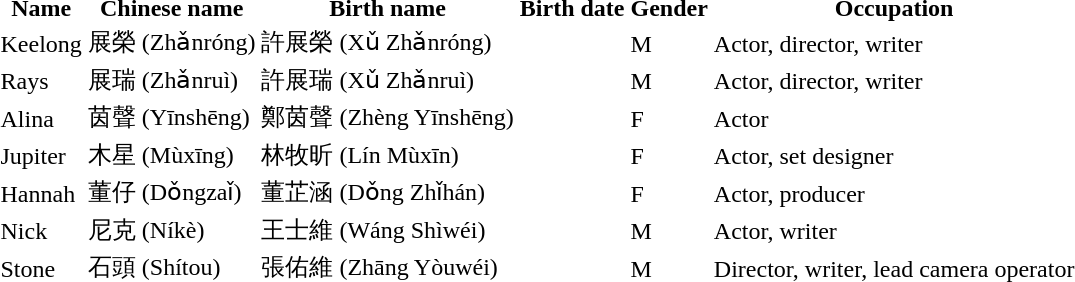<table>
<tr>
<th>Name</th>
<th>Chinese name</th>
<th>Birth name</th>
<th>Birth date</th>
<th>Gender</th>
<th>Occupation</th>
</tr>
<tr>
<td>Keelong</td>
<td>展榮 (Zhǎnróng)</td>
<td>許展榮 (Xǔ Zhǎnróng)</td>
<td></td>
<td>M</td>
<td>Actor, director, writer</td>
</tr>
<tr>
<td>Rays</td>
<td>展瑞 (Zhǎnruì)</td>
<td>許展瑞 (Xǔ Zhǎnruì)</td>
<td></td>
<td>M</td>
<td>Actor, director, writer</td>
</tr>
<tr>
<td>Alina</td>
<td>茵聲 (Yīnshēng)</td>
<td>鄭茵聲 (Zhèng Yīnshēng)</td>
<td></td>
<td>F</td>
<td>Actor</td>
</tr>
<tr>
<td>Jupiter</td>
<td>木星 (Mùxīng)</td>
<td>林牧昕 (Lín Mùxīn)</td>
<td></td>
<td>F</td>
<td>Actor, set designer</td>
</tr>
<tr>
<td>Hannah</td>
<td>董仔 (Dǒngzaǐ)</td>
<td>董芷涵 (Dǒng Zhǐhán)</td>
<td></td>
<td>F</td>
<td>Actor, producer</td>
</tr>
<tr>
<td>Nick</td>
<td>尼克 (Níkè)</td>
<td>王士維 (Wáng Shìwéi)</td>
<td></td>
<td>M</td>
<td>Actor, writer</td>
</tr>
<tr>
<td>Stone</td>
<td>石頭 (Shítou)</td>
<td>張佑維 (Zhāng Yòuwéi)</td>
<td></td>
<td>M</td>
<td>Director, writer, lead camera operator</td>
</tr>
</table>
